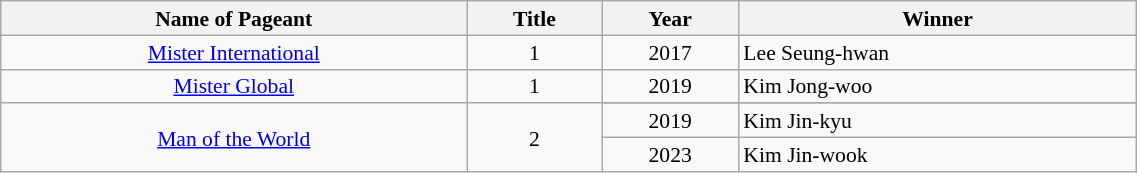<table class="wikitable" style="text-align:left; font-size:90%; line-height:16px; width:60%;">
<tr>
<th>Name of Pageant</th>
<th>Title</th>
<th>Year</th>
<th>Winner</th>
</tr>
<tr>
<td align="center"><a href='#'>Mister International</a></td>
<td align="center">1</td>
<td align="center">2017</td>
<td>Lee Seung-hwan</td>
</tr>
<tr>
<td align="center"><a href='#'>Mister Global</a></td>
<td align="center">1</td>
<td align="center">2019</td>
<td>Kim Jong-woo</td>
</tr>
<tr>
<td rowspan=3 align="center"><a href='#'>Man of the World</a></td>
<td rowspan=3 align="center">2</td>
</tr>
<tr>
<td align="center">2019</td>
<td>Kim Jin-kyu</td>
</tr>
<tr>
<td align="center">2023</td>
<td>Kim Jin-wook</td>
</tr>
</table>
